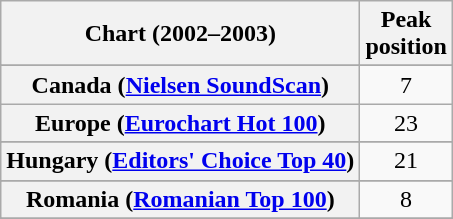<table class="wikitable sortable plainrowheaders" style="text-align:center">
<tr>
<th>Chart (2002–2003)</th>
<th>Peak<br>position</th>
</tr>
<tr>
</tr>
<tr>
</tr>
<tr>
</tr>
<tr>
</tr>
<tr>
<th scope="row">Canada (<a href='#'>Nielsen SoundScan</a>)</th>
<td>7</td>
</tr>
<tr>
<th scope="row">Europe (<a href='#'>Eurochart Hot 100</a>)</th>
<td>23</td>
</tr>
<tr>
</tr>
<tr>
</tr>
<tr>
<th scope="row">Hungary (<a href='#'>Editors' Choice Top 40</a>)</th>
<td>21</td>
</tr>
<tr>
</tr>
<tr>
</tr>
<tr>
</tr>
<tr>
</tr>
<tr>
</tr>
<tr>
<th scope="row">Romania (<a href='#'>Romanian Top 100</a>)</th>
<td>8</td>
</tr>
<tr>
</tr>
<tr>
</tr>
<tr>
</tr>
<tr>
</tr>
<tr>
</tr>
<tr>
</tr>
<tr>
</tr>
<tr>
</tr>
<tr>
</tr>
</table>
